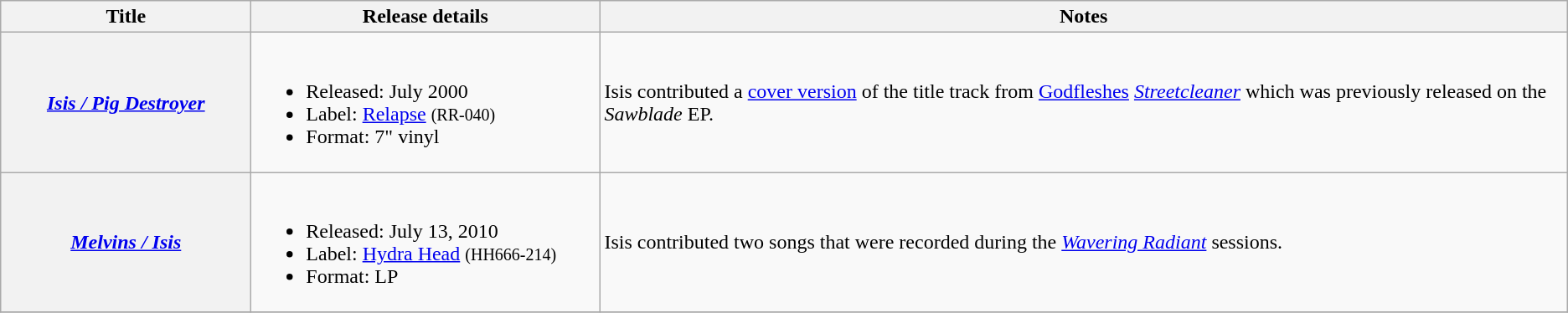<table class ="wikitable plainrowheaders">
<tr>
<th style="width:12em;">Title</th>
<th width="270">Release details</th>
<th>Notes</th>
</tr>
<tr>
<th scope="Row"><em><a href='#'>Isis / Pig Destroyer</a></em></th>
<td><br><ul><li>Released: July 2000</li><li>Label: <a href='#'>Relapse</a> <small>(RR-040)</small></li><li>Format: 7" vinyl</li></ul></td>
<td>Isis contributed a <a href='#'>cover version</a> of the title track from <a href='#'>Godfleshes</a> <em><a href='#'>Streetcleaner</a></em> which was previously released on the <em>Sawblade</em> EP.</td>
</tr>
<tr>
<th scope="Row"><em><a href='#'>Melvins / Isis</a></em></th>
<td><br><ul><li>Released: July 13, 2010</li><li>Label: <a href='#'>Hydra Head</a> <small>(HH666-214)</small></li><li>Format: LP</li></ul></td>
<td>Isis contributed two songs that were recorded during the <em><a href='#'>Wavering Radiant</a></em> sessions.</td>
</tr>
<tr>
</tr>
</table>
